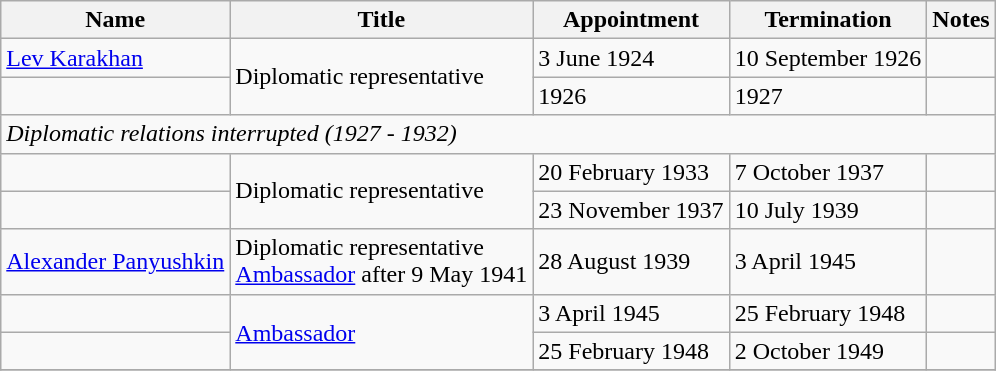<table class="wikitable">
<tr valign="middle">
<th>Name</th>
<th>Title</th>
<th>Appointment</th>
<th>Termination</th>
<th>Notes</th>
</tr>
<tr>
<td><a href='#'>Lev Karakhan</a></td>
<td rowspan="2">Diplomatic representative</td>
<td>3 June 1924</td>
<td>10 September 1926</td>
<td></td>
</tr>
<tr>
<td></td>
<td>1926</td>
<td>1927</td>
<td></td>
</tr>
<tr>
<td colspan="5"><em>Diplomatic relations interrupted (1927 - 1932)</em></td>
</tr>
<tr>
<td></td>
<td rowspan="2">Diplomatic representative</td>
<td>20 February 1933</td>
<td>7 October 1937</td>
<td></td>
</tr>
<tr>
<td></td>
<td>23 November 1937</td>
<td>10 July 1939</td>
<td></td>
</tr>
<tr>
<td><a href='#'>Alexander Panyushkin</a></td>
<td>Diplomatic representative<br><a href='#'>Ambassador</a> after 9 May 1941</td>
<td>28 August 1939</td>
<td>3 April 1945</td>
<td></td>
</tr>
<tr>
<td></td>
<td rowspan="2"><a href='#'>Ambassador</a></td>
<td>3 April 1945</td>
<td>25 February 1948</td>
<td></td>
</tr>
<tr>
<td></td>
<td>25 February 1948</td>
<td>2 October 1949</td>
<td></td>
</tr>
<tr>
</tr>
</table>
